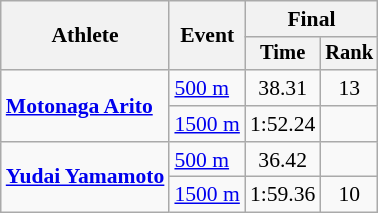<table class="wikitable" style="font-size:90%">
<tr>
<th rowspan=2>Athlete</th>
<th rowspan=2>Event</th>
<th colspan=2>Final</th>
</tr>
<tr style="font-size:95%">
<th>Time</th>
<th>Rank</th>
</tr>
<tr align=center>
<td align=left rowspan=2><strong><a href='#'>Motonaga Arito</a></strong></td>
<td align=left><a href='#'>500 m</a></td>
<td>38.31</td>
<td>13</td>
</tr>
<tr align=center>
<td align=left><a href='#'>1500 m</a></td>
<td>1:52.24</td>
<td></td>
</tr>
<tr align=center>
<td align=left rowspan=2><strong><a href='#'>Yudai Yamamoto</a></strong></td>
<td align=left><a href='#'>500 m</a></td>
<td>36.42</td>
<td></td>
</tr>
<tr align=center>
<td align=left><a href='#'>1500 m</a></td>
<td>1:59.36</td>
<td>10</td>
</tr>
</table>
